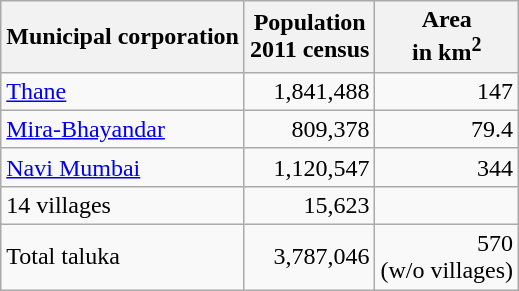<table class="wikitable">
<tr>
<th>Municipal corporation</th>
<th>Population <br> 2011 census </th>
<th>Area<br>in km<sup>2</sup></th>
</tr>
<tr>
<td><a href='#'>Thane</a></td>
<td align="right">1,841,488</td>
<td align="right">147</td>
</tr>
<tr>
<td><a href='#'>Mira-Bhayandar</a></td>
<td align="right">809,378</td>
<td align="right">79.4</td>
</tr>
<tr>
<td><a href='#'>Navi Mumbai</a></td>
<td align="right">1,120,547</td>
<td align="right">344</td>
</tr>
<tr>
<td>14 villages</td>
<td align="right">15,623</td>
<td></td>
</tr>
<tr>
<td>Total taluka</td>
<td align="right">3,787,046</td>
<td align="right">570<br> (w/o villages)</td>
</tr>
</table>
